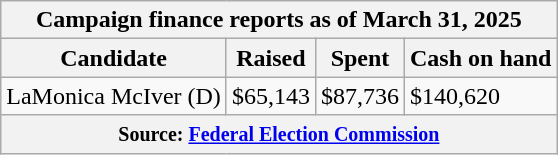<table class="wikitable sortable">
<tr>
<th colspan=4>Campaign finance reports as of March 31, 2025</th>
</tr>
<tr style="text-align:center;">
<th>Candidate</th>
<th>Raised</th>
<th>Spent</th>
<th>Cash on hand</th>
</tr>
<tr>
<td>LaMonica McIver (D)</td>
<td>$65,143</td>
<td>$87,736</td>
<td>$140,620</td>
</tr>
<tr>
<th colspan="4"><small>Source: <a href='#'>Federal Election Commission</a></small></th>
</tr>
</table>
